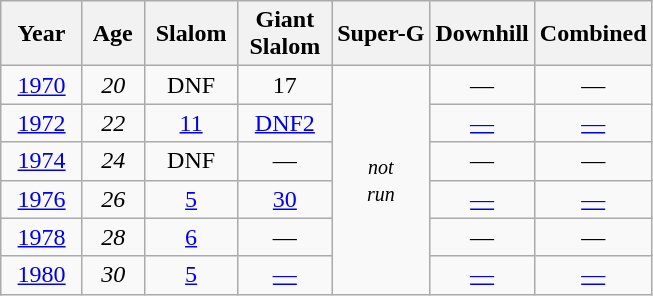<table class=wikitable style="text-align:center">
<tr>
<th>  Year  </th>
<th> Age </th>
<th> Slalom </th>
<th> Giant <br> Slalom </th>
<th>Super-G</th>
<th>Downhill</th>
<th>Combined</th>
</tr>
<tr>
<td><a href='#'>1970</a></td>
<td><em>20</em></td>
<td>DNF</td>
<td>17</td>
<td rowspan=6><small><em>not<br>run</em></small></td>
<td>—</td>
<td>—</td>
</tr>
<tr>
<td><a href='#'>1972</a></td>
<td><em>22</em></td>
<td><a href='#'>11</a></td>
<td><a href='#'>DNF2</a></td>
<td><a href='#'>—</a></td>
<td><a href='#'>—</a></td>
</tr>
<tr>
<td><a href='#'>1974</a></td>
<td><em>24</em></td>
<td>DNF</td>
<td>—</td>
<td>—</td>
<td>—</td>
</tr>
<tr>
<td><a href='#'>1976</a></td>
<td><em>26</em></td>
<td><a href='#'>5</a></td>
<td><a href='#'>30</a></td>
<td><a href='#'>—</a></td>
<td><a href='#'>—</a></td>
</tr>
<tr>
<td><a href='#'>1978</a></td>
<td><em>28</em></td>
<td><a href='#'>6</a></td>
<td>—</td>
<td>—</td>
<td>—</td>
</tr>
<tr>
<td><a href='#'>1980</a></td>
<td><em>30</em></td>
<td><a href='#'>5</a></td>
<td><a href='#'>—</a></td>
<td><a href='#'>—</a></td>
<td><a href='#'>—</a></td>
</tr>
</table>
